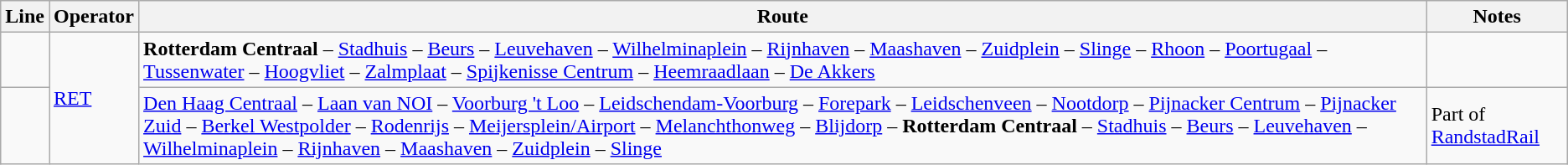<table class="wikitable">
<tr>
<th>Line</th>
<th>Operator</th>
<th>Route</th>
<th>Notes</th>
</tr>
<tr>
<td></td>
<td rowspan="2"><a href='#'>RET</a></td>
<td><strong>Rotterdam Centraal</strong> – <a href='#'>Stadhuis</a> – <a href='#'>Beurs</a> – <a href='#'>Leuvehaven</a> – <a href='#'>Wilhelminaplein</a> – <a href='#'>Rijnhaven</a> – <a href='#'>Maashaven</a> – <a href='#'>Zuidplein</a> – <a href='#'>Slinge</a> – <a href='#'>Rhoon</a> – <a href='#'>Poortugaal</a> – <a href='#'>Tussenwater</a> – <a href='#'>Hoogvliet</a> – <a href='#'>Zalmplaat</a> – <a href='#'>Spijkenisse Centrum</a> – <a href='#'>Heemraadlaan</a> – <a href='#'>De Akkers</a></td>
<td></td>
</tr>
<tr>
<td></td>
<td><a href='#'>Den Haag Centraal</a> – <a href='#'>Laan van NOI</a> – <a href='#'>Voorburg 't Loo</a> – <a href='#'>Leidschendam-Voorburg</a> – <a href='#'>Forepark</a> – <a href='#'>Leidschenveen</a> – <a href='#'>Nootdorp</a> – <a href='#'>Pijnacker Centrum</a> – <a href='#'>Pijnacker Zuid</a> – <a href='#'>Berkel Westpolder</a> – <a href='#'>Rodenrijs</a> – <a href='#'>Meijersplein/Airport</a> – <a href='#'>Melanchthonweg</a> – <a href='#'>Blijdorp</a> – <strong>Rotterdam Centraal</strong> – <a href='#'>Stadhuis</a> – <a href='#'>Beurs</a> – <a href='#'>Leuvehaven</a> – <a href='#'>Wilhelminaplein</a> – <a href='#'>Rijnhaven</a> – <a href='#'>Maashaven</a> – <a href='#'>Zuidplein</a> – <a href='#'>Slinge</a></td>
<td>Part of <a href='#'>RandstadRail</a></td>
</tr>
</table>
